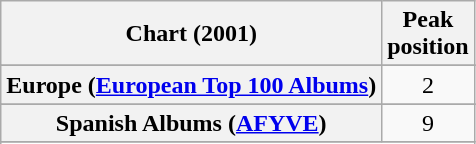<table class="wikitable sortable plainrowheaders" style="text-align:center;">
<tr>
<th>Chart (2001)</th>
<th>Peak<br>position</th>
</tr>
<tr>
</tr>
<tr>
</tr>
<tr>
</tr>
<tr>
</tr>
<tr>
</tr>
<tr>
</tr>
<tr>
</tr>
<tr>
<th scope="row">Europe (<a href='#'>European Top 100 Albums</a>)</th>
<td>2</td>
</tr>
<tr>
</tr>
<tr>
</tr>
<tr>
</tr>
<tr>
</tr>
<tr>
</tr>
<tr>
</tr>
<tr>
</tr>
<tr>
<th scope="row">Spanish Albums (<a href='#'>AFYVE</a>)</th>
<td>9</td>
</tr>
<tr>
</tr>
<tr>
</tr>
<tr>
</tr>
<tr>
</tr>
</table>
